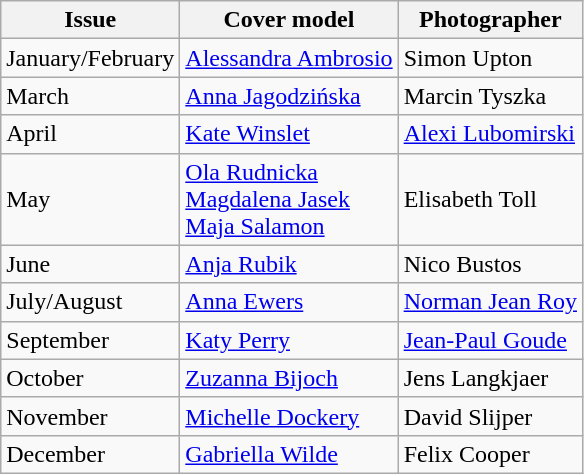<table class="sortable wikitable">
<tr>
<th>Issue</th>
<th>Cover model</th>
<th>Photographer</th>
</tr>
<tr>
<td>January/February</td>
<td><a href='#'>Alessandra Ambrosio</a></td>
<td>Simon Upton</td>
</tr>
<tr>
<td>March</td>
<td><a href='#'>Anna Jagodzińska</a></td>
<td>Marcin Tyszka</td>
</tr>
<tr>
<td>April</td>
<td><a href='#'>Kate Winslet</a></td>
<td><a href='#'>Alexi Lubomirski</a></td>
</tr>
<tr>
<td>May</td>
<td><a href='#'>Ola Rudnicka</a><br><a href='#'>Magdalena Jasek</a><br><a href='#'>Maja Salamon</a></td>
<td>Elisabeth Toll</td>
</tr>
<tr>
<td>June</td>
<td><a href='#'>Anja Rubik</a></td>
<td>Nico Bustos</td>
</tr>
<tr>
<td>July/August</td>
<td><a href='#'>Anna Ewers</a></td>
<td><a href='#'>Norman Jean Roy</a></td>
</tr>
<tr>
<td>September</td>
<td><a href='#'>Katy Perry</a></td>
<td><a href='#'>Jean-Paul Goude</a></td>
</tr>
<tr>
<td>October</td>
<td><a href='#'>Zuzanna Bijoch</a></td>
<td>Jens Langkjaer</td>
</tr>
<tr>
<td>November</td>
<td><a href='#'>Michelle Dockery</a></td>
<td>David Slijper</td>
</tr>
<tr>
<td>December</td>
<td><a href='#'>Gabriella Wilde</a></td>
<td>Felix Cooper</td>
</tr>
</table>
